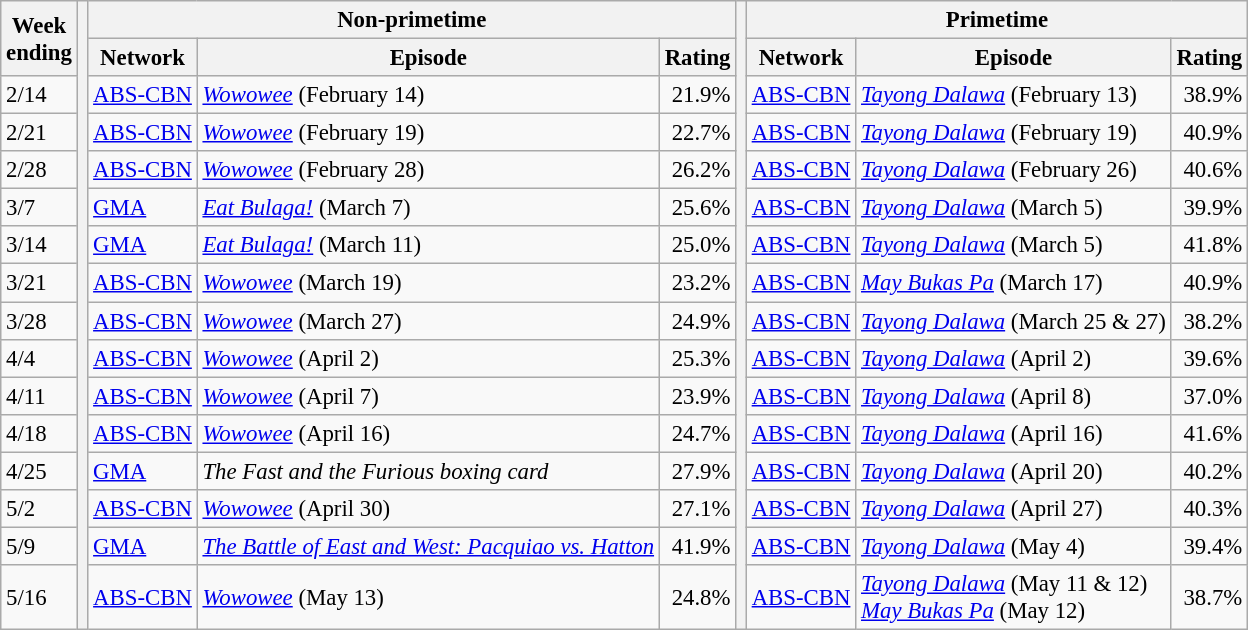<table class="wikitable" style="font-size:95%;">
<tr>
<th rowspan=2>Week<br>ending</th>
<th rowspan=56></th>
<th colspan=3>Non-primetime</th>
<th rowspan=56></th>
<th colspan=3>Primetime</th>
</tr>
<tr>
<th>Network</th>
<th>Episode</th>
<th>Rating</th>
<th>Network</th>
<th>Episode</th>
<th>Rating</th>
</tr>
<tr>
<td>2/14</td>
<td><a href='#'>ABS-CBN</a></td>
<td><em><a href='#'>Wowowee</a></em> (February 14)</td>
<td align=right>21.9%</td>
<td><a href='#'>ABS-CBN</a></td>
<td><em><a href='#'>Tayong Dalawa</a></em> (February 13)</td>
<td align=right>38.9%</td>
</tr>
<tr>
<td>2/21</td>
<td><a href='#'>ABS-CBN</a></td>
<td><em><a href='#'>Wowowee</a></em> (February 19)</td>
<td align=right>22.7%</td>
<td><a href='#'>ABS-CBN</a></td>
<td><em><a href='#'>Tayong Dalawa</a></em> (February 19)</td>
<td align=right>40.9%</td>
</tr>
<tr>
<td>2/28</td>
<td><a href='#'>ABS-CBN</a></td>
<td><em><a href='#'>Wowowee</a></em> (February 28)</td>
<td align=right>26.2%</td>
<td><a href='#'>ABS-CBN</a></td>
<td><em><a href='#'>Tayong Dalawa</a></em> (February 26)</td>
<td align=right>40.6%</td>
</tr>
<tr>
<td>3/7</td>
<td><a href='#'>GMA</a></td>
<td><em><a href='#'>Eat Bulaga!</a></em> (March 7)</td>
<td align=right>25.6%</td>
<td><a href='#'>ABS-CBN</a></td>
<td><em><a href='#'>Tayong Dalawa</a></em> (March 5)</td>
<td align=right>39.9%</td>
</tr>
<tr>
<td>3/14</td>
<td><a href='#'>GMA</a></td>
<td><em><a href='#'>Eat Bulaga!</a></em> (March 11)</td>
<td align=right>25.0%</td>
<td><a href='#'>ABS-CBN</a></td>
<td><em><a href='#'>Tayong Dalawa</a></em> (March 5)</td>
<td align=right>41.8%</td>
</tr>
<tr>
<td>3/21</td>
<td><a href='#'>ABS-CBN</a></td>
<td><em><a href='#'>Wowowee</a></em> (March 19)</td>
<td align=right>23.2%</td>
<td><a href='#'>ABS-CBN</a></td>
<td><em><a href='#'>May Bukas Pa</a></em> (March 17)</td>
<td align=right>40.9%</td>
</tr>
<tr>
<td>3/28</td>
<td><a href='#'>ABS-CBN</a></td>
<td><em><a href='#'>Wowowee</a></em> (March 27)</td>
<td align=right>24.9%</td>
<td><a href='#'>ABS-CBN</a></td>
<td><em><a href='#'>Tayong Dalawa</a></em> (March 25 & 27)</td>
<td align=right>38.2%</td>
</tr>
<tr>
<td>4/4</td>
<td><a href='#'>ABS-CBN</a></td>
<td><em><a href='#'>Wowowee</a></em> (April 2)</td>
<td align=right>25.3%</td>
<td><a href='#'>ABS-CBN</a></td>
<td><em><a href='#'>Tayong Dalawa</a></em> (April 2)</td>
<td align=right>39.6%</td>
</tr>
<tr>
<td>4/11</td>
<td><a href='#'>ABS-CBN</a></td>
<td><em><a href='#'>Wowowee</a></em> (April 7)</td>
<td align=right>23.9%</td>
<td><a href='#'>ABS-CBN</a></td>
<td><em><a href='#'>Tayong Dalawa</a></em> (April 8)</td>
<td align=right>37.0%</td>
</tr>
<tr>
<td>4/18</td>
<td><a href='#'>ABS-CBN</a></td>
<td><em><a href='#'>Wowowee</a></em> (April 16)</td>
<td align=right>24.7%</td>
<td><a href='#'>ABS-CBN</a></td>
<td><em><a href='#'>Tayong Dalawa</a></em> (April 16)</td>
<td align=right>41.6%</td>
</tr>
<tr>
<td>4/25</td>
<td><a href='#'>GMA</a></td>
<td><em>The Fast and the Furious boxing card</em></td>
<td align=right>27.9%</td>
<td><a href='#'>ABS-CBN</a></td>
<td><em><a href='#'>Tayong Dalawa</a></em> (April 20)</td>
<td align=right>40.2%</td>
</tr>
<tr>
<td>5/2</td>
<td><a href='#'>ABS-CBN</a></td>
<td><em><a href='#'>Wowowee</a></em> (April 30)</td>
<td align=right>27.1%</td>
<td><a href='#'>ABS-CBN</a></td>
<td><em><a href='#'>Tayong Dalawa</a></em> (April 27)</td>
<td align=right>40.3%</td>
</tr>
<tr>
<td>5/9</td>
<td><a href='#'>GMA</a></td>
<td><em><a href='#'>The Battle of East and West: Pacquiao vs. Hatton</a></em></td>
<td align=right>41.9%</td>
<td><a href='#'>ABS-CBN</a></td>
<td><em><a href='#'>Tayong Dalawa</a></em> (May 4)</td>
<td align=right>39.4%</td>
</tr>
<tr>
<td>5/16</td>
<td><a href='#'>ABS-CBN</a></td>
<td><em><a href='#'>Wowowee</a></em> (May 13)</td>
<td align=right>24.8%</td>
<td><a href='#'>ABS-CBN</a></td>
<td><em><a href='#'>Tayong Dalawa</a></em> (May 11 & 12)<br><em><a href='#'>May Bukas Pa</a></em> (May 12)</td>
<td align=right>38.7%</td>
</tr>
</table>
